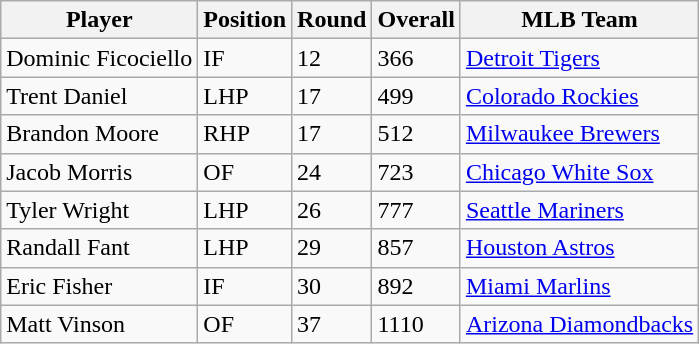<table class="wikitable">
<tr>
<th>Player</th>
<th>Position</th>
<th>Round</th>
<th>Overall</th>
<th>MLB Team</th>
</tr>
<tr>
<td>Dominic Ficociello</td>
<td>IF</td>
<td>12</td>
<td>366</td>
<td><a href='#'>Detroit Tigers</a></td>
</tr>
<tr>
<td>Trent Daniel</td>
<td>LHP</td>
<td>17</td>
<td>499</td>
<td><a href='#'>Colorado Rockies</a></td>
</tr>
<tr>
<td>Brandon Moore</td>
<td>RHP</td>
<td>17</td>
<td>512</td>
<td><a href='#'>Milwaukee Brewers</a></td>
</tr>
<tr>
<td>Jacob Morris</td>
<td>OF</td>
<td>24</td>
<td>723</td>
<td><a href='#'>Chicago White Sox</a></td>
</tr>
<tr>
<td>Tyler Wright</td>
<td>LHP</td>
<td>26</td>
<td>777</td>
<td><a href='#'>Seattle Mariners</a></td>
</tr>
<tr>
<td>Randall Fant</td>
<td>LHP</td>
<td>29</td>
<td>857</td>
<td><a href='#'>Houston Astros</a></td>
</tr>
<tr>
<td>Eric Fisher</td>
<td>IF</td>
<td>30</td>
<td>892</td>
<td><a href='#'>Miami Marlins</a></td>
</tr>
<tr>
<td>Matt Vinson</td>
<td>OF</td>
<td>37</td>
<td>1110</td>
<td><a href='#'>Arizona Diamondbacks</a></td>
</tr>
</table>
